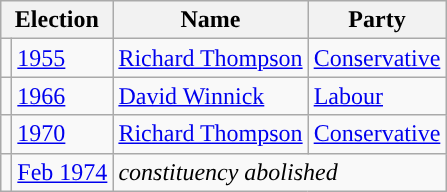<table class="wikitable">
<tr>
<th colspan="2">Election</th>
<th>Name</th>
<th>Party</th>
</tr>
<tr>
<td style="color:inherit;background-color: "></td>
<td><a href='#'>1955</a></td>
<td><a href='#'>Richard Thompson</a></td>
<td><a href='#'>Conservative</a></td>
</tr>
<tr>
<td style="color:inherit;background-color: "></td>
<td><a href='#'>1966</a></td>
<td><a href='#'>David Winnick</a></td>
<td><a href='#'>Labour</a></td>
</tr>
<tr>
<td style="color:inherit;background-color: "></td>
<td><a href='#'>1970</a></td>
<td><a href='#'>Richard Thompson</a></td>
<td><a href='#'>Conservative</a></td>
</tr>
<tr>
<td></td>
<td><a href='#'>Feb 1974</a></td>
<td colspan="2"><em>constituency abolished</em></td>
</tr>
</table>
